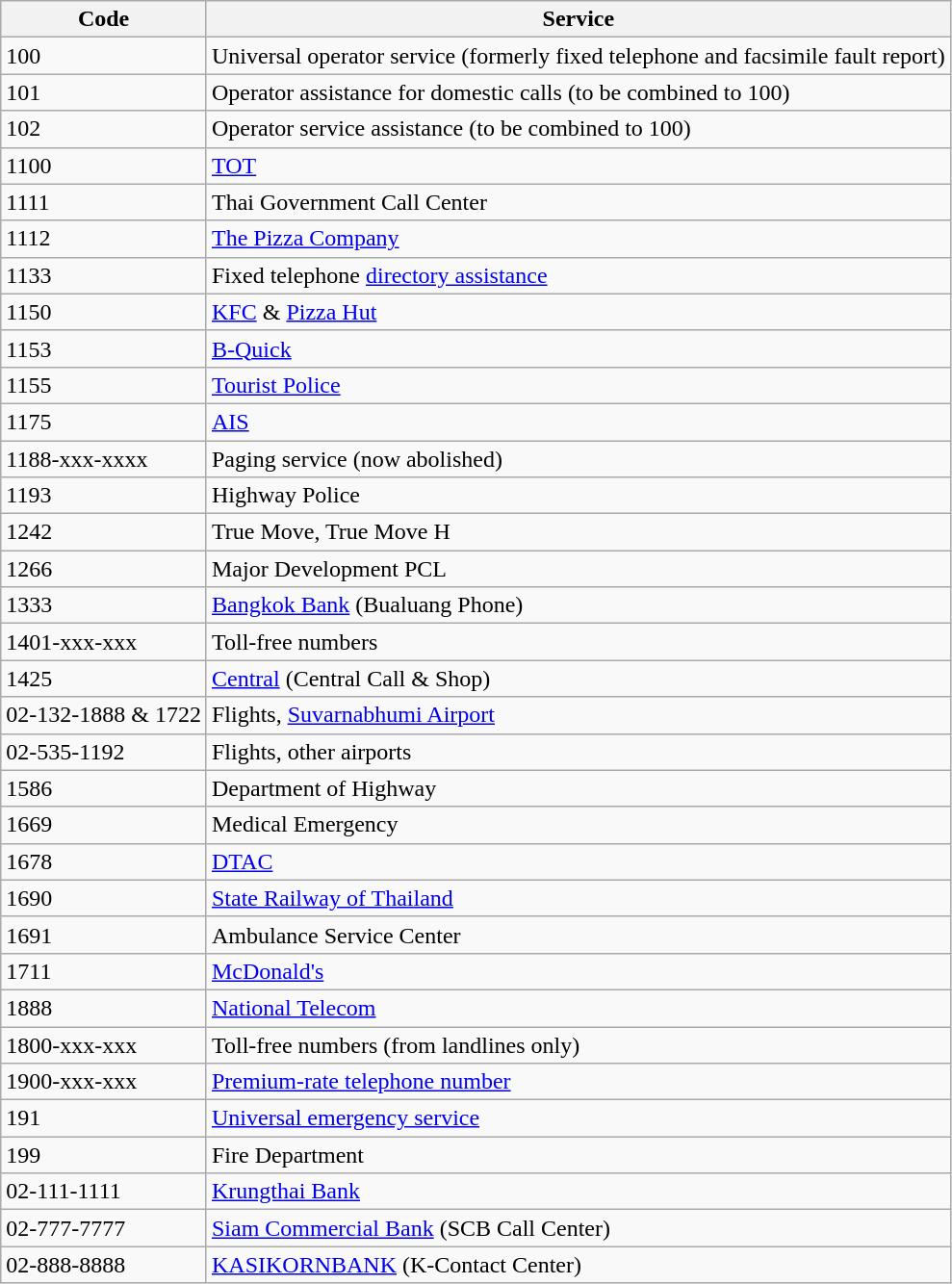<table class="wikitable">
<tr>
<th>Code</th>
<th>Service</th>
</tr>
<tr>
<td>100</td>
<td>Universal operator service (formerly fixed telephone and facsimile fault report)</td>
</tr>
<tr>
<td>101</td>
<td>Operator assistance for domestic calls (to be combined to 100)</td>
</tr>
<tr>
<td>102</td>
<td>Operator service assistance (to be combined to 100)</td>
</tr>
<tr>
<td>1100</td>
<td><a href='#'>TOT</a></td>
</tr>
<tr>
<td>1111</td>
<td>Thai Government Call Center</td>
</tr>
<tr>
<td>1112</td>
<td><a href='#'>The Pizza Company</a></td>
</tr>
<tr>
<td>1133</td>
<td>Fixed telephone <a href='#'>directory assistance</a></td>
</tr>
<tr>
<td>1150</td>
<td><a href='#'>KFC</a> & <a href='#'>Pizza Hut</a></td>
</tr>
<tr>
<td>1153</td>
<td><a href='#'>B-Quick</a></td>
</tr>
<tr>
<td>1155</td>
<td><a href='#'>Tourist Police</a></td>
</tr>
<tr>
<td>1175</td>
<td><a href='#'>AIS</a></td>
</tr>
<tr>
<td>1188-xxx-xxxx</td>
<td>Paging service (now abolished)</td>
</tr>
<tr>
<td>1193</td>
<td>Highway Police</td>
</tr>
<tr>
<td>1242</td>
<td>True Move, True Move H</td>
</tr>
<tr>
<td>1266</td>
<td>Major Development PCL</td>
</tr>
<tr>
<td>1333</td>
<td><a href='#'>Bangkok Bank</a> (Bualuang Phone)</td>
</tr>
<tr>
<td>1401-xxx-xxx</td>
<td>Toll-free numbers</td>
</tr>
<tr>
<td>1425</td>
<td><a href='#'>Central</a> (Central Call & Shop)</td>
</tr>
<tr>
<td>02-132-1888 & 1722</td>
<td>Flights, <a href='#'>Suvarnabhumi Airport</a></td>
</tr>
<tr>
<td>02-535-1192</td>
<td>Flights, other airports</td>
</tr>
<tr>
<td>1586</td>
<td>Department of Highway</td>
</tr>
<tr>
<td>1669</td>
<td>Medical Emergency</td>
</tr>
<tr>
<td>1678</td>
<td><a href='#'>DTAC</a></td>
</tr>
<tr>
<td>1690</td>
<td><a href='#'>State Railway of Thailand</a></td>
</tr>
<tr>
<td>1691</td>
<td>Ambulance Service Center</td>
</tr>
<tr>
<td>1711</td>
<td><a href='#'>McDonald's</a></td>
</tr>
<tr>
<td>1888</td>
<td><a href='#'>National Telecom</a></td>
</tr>
<tr>
<td>1800-xxx-xxx</td>
<td>Toll-free numbers (from landlines only)</td>
</tr>
<tr>
<td>1900-xxx-xxx</td>
<td><a href='#'>Premium-rate telephone number</a></td>
</tr>
<tr>
<td>191</td>
<td><a href='#'>Universal emergency service</a></td>
</tr>
<tr>
<td>199</td>
<td>Fire Department</td>
</tr>
<tr>
<td>02-111-1111</td>
<td><a href='#'>Krungthai Bank</a></td>
</tr>
<tr>
<td>02-777-7777</td>
<td><a href='#'>Siam Commercial Bank</a> (SCB Call Center)</td>
</tr>
<tr>
<td>02-888-8888</td>
<td><a href='#'>KASIKORNBANK</a> (K-Contact Center)</td>
</tr>
</table>
